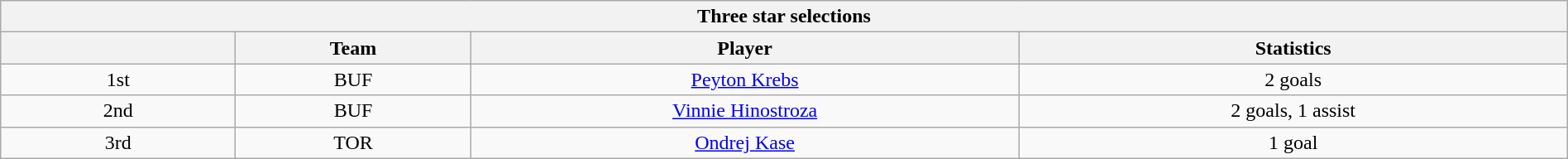<table class="wikitable" style="width:100%;text-align: center;">
<tr>
<th colspan=4>Three star selections</th>
</tr>
<tr>
<th style="width:15%;"></th>
<th style="width:15%;">Team</th>
<th style="width:35%;">Player</th>
<th style="width:35%;">Statistics</th>
</tr>
<tr>
<td>1st</td>
<td>BUF</td>
<td><a href='#'>Peyton Krebs</a></td>
<td>2 goals</td>
</tr>
<tr>
<td>2nd</td>
<td>BUF</td>
<td><a href='#'>Vinnie Hinostroza</a></td>
<td>2 goals, 1 assist</td>
</tr>
<tr>
<td>3rd</td>
<td>TOR</td>
<td><a href='#'>Ondrej Kase</a></td>
<td>1 goal</td>
</tr>
</table>
